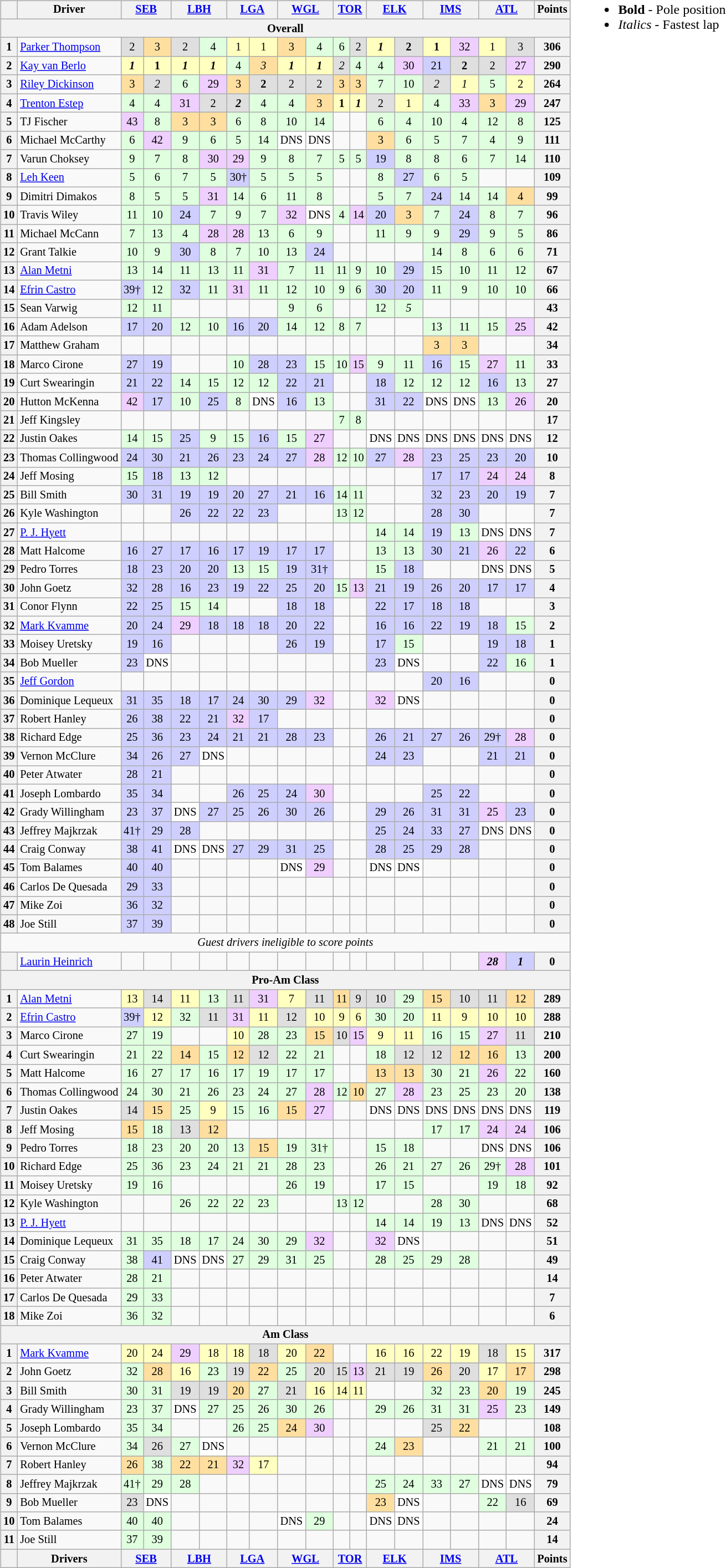<table>
<tr>
<td><br><table class="wikitable" style="font-size:85%; text-align:center;">
<tr>
<th></th>
<th>Driver</th>
<th colspan=2><a href='#'>SEB</a><br></th>
<th colspan=2><a href='#'>LBH</a><br></th>
<th colspan=2><a href='#'>LGA</a><br></th>
<th colspan=2><a href='#'>WGL</a><br></th>
<th colspan=2><a href='#'>TOR</a><br></th>
<th colspan=2><a href='#'>ELK</a><br></th>
<th colspan=2><a href='#'>IMS</a><br></th>
<th colspan=2><a href='#'>ATL</a><br></th>
<th>Points</th>
</tr>
<tr>
<th colspan=19>Overall</th>
</tr>
<tr>
<th>1</th>
<td align=left> <a href='#'>Parker Thompson</a></td>
<td style="background:#dfdfdf;">2</td>
<td style="background:#ffdf9f;">3</td>
<td style="background:#dfdfdf;">2</td>
<td style="background:#dfffdf;">4</td>
<td style="background:#ffffbf;">1</td>
<td style="background:#ffffbf;">1</td>
<td style="background:#ffdf9f;">3</td>
<td style="background:#dfffdf;">4</td>
<td style="background:#dfffdf;">6</td>
<td style="background:#dfdfdf;">2</td>
<td style="background:#ffffbf;"><strong><em>1</em></strong></td>
<td style="background:#dfdfdf;"><strong>2</strong></td>
<td style="background:#ffffbf;"><strong>1</strong></td>
<td style="background:#efcfff;">32</td>
<td style="background:#ffffbf;">1</td>
<td style="background:#dfdfdf;">3</td>
<th>306</th>
</tr>
<tr>
<th>2</th>
<td align=left> <a href='#'>Kay van Berlo</a></td>
<td style="background:#ffffbf;"><strong><em>1</em></strong></td>
<td style="background:#ffffbf;"><strong>1</strong></td>
<td style="background:#ffffbf;"><strong><em>1</em></strong></td>
<td style="background:#ffffbf;"><strong><em>1</em></strong></td>
<td style="background:#dfffdf;">4</td>
<td style="background:#ffdf9f;"><em>3</em></td>
<td style="background:#ffffbf;"><strong><em>1</em></strong></td>
<td style="background:#ffffbf;"><strong><em>1</em></strong></td>
<td style="background:#dfdfdf;"><em>2</em></td>
<td style="background:#dfffdf;">4</td>
<td style="background:#dfffdf;">4</td>
<td style="background:#efcfff;">30</td>
<td style="background:#cfcfff;">21</td>
<td style="background:#dfdfdf;"><strong>2</strong></td>
<td style="background:#dfdfdf;">2</td>
<td style="background:#efcfff;">27</td>
<th>290</th>
</tr>
<tr>
<th>3</th>
<td align=left> <a href='#'>Riley Dickinson</a></td>
<td style="background:#ffdf9f;">3</td>
<td style="background:#dfdfdf;"><em>2</em></td>
<td style="background:#dfffdf;">6</td>
<td style="background:#efcfff;">29</td>
<td style="background:#ffdf9f;">3</td>
<td style="background:#dfdfdf;"><strong>2</strong></td>
<td style="background:#dfdfdf;">2</td>
<td style="background:#dfdfdf;">2</td>
<td style="background:#ffdf9f;">3</td>
<td style="background:#ffdf9f;">3</td>
<td style="background:#dfffdf;">7</td>
<td style="background:#dfffdf;">10</td>
<td style="background:#dfdfdf;"><em>2</em></td>
<td style="background:#ffffbf;"><em>1</em></td>
<td style="background:#dfffdf;">5</td>
<td style="background:#ffffbf;">2</td>
<th>264</th>
</tr>
<tr>
<th>4</th>
<td align=left> <a href='#'>Trenton Estep</a></td>
<td style="background:#dfffdf;">4</td>
<td style="background:#dfffdf;">4</td>
<td style="background:#efcfff;">31</td>
<td style="background:#dfdfdf;">2</td>
<td style="background:#dfdfdf;"><strong><em>2</em></strong></td>
<td style="background:#dfffdf;">4</td>
<td style="background:#dfffdf;">4</td>
<td style="background:#ffdf9f;">3</td>
<td style="background:#ffffbf;"><strong>1</strong></td>
<td style="background:#ffffbf;"><strong><em>1</em></strong></td>
<td style="background:#dfdfdf;">2</td>
<td style="background:#ffffbf;">1</td>
<td style="background:#dfffdf;">4</td>
<td style="background:#efcfff;">33</td>
<td style="background:#ffdf9f;">3</td>
<td style="background:#efcfff;">29</td>
<th>247</th>
</tr>
<tr>
<th>5</th>
<td align=left> TJ Fischer</td>
<td style="background:#efcfff;">43</td>
<td style="background:#dfffdf;">8</td>
<td style="background:#ffdf9f;">3</td>
<td style="background:#ffdf9f;">3</td>
<td style="background:#dfffdf;">6</td>
<td style="background:#dfffdf;">8</td>
<td style="background:#dfffdf;">10</td>
<td style="background:#dfffdf;">14</td>
<td></td>
<td></td>
<td style="background:#dfffdf;">6</td>
<td style="background:#dfffdf;">4</td>
<td style="background:#dfffdf;">10</td>
<td style="background:#dfffdf;">4</td>
<td style="background:#dfffdf;">12</td>
<td style="background:#dfffdf;">8</td>
<th>125</th>
</tr>
<tr>
<th>6</th>
<td align=left> Michael McCarthy</td>
<td style="background:#dfffdf;">6</td>
<td style="background:#efcfff;">42</td>
<td style="background:#dfffdf;">9</td>
<td style="background:#dfffdf;">6</td>
<td style="background:#dfffdf;">5</td>
<td style="background:#dfffdf;">14</td>
<td style="background:#ffffff;">DNS</td>
<td style="background:#ffffff;">DNS</td>
<td></td>
<td></td>
<td style="background:#ffdf9f;">3</td>
<td style="background:#dfffdf;">6</td>
<td style="background:#dfffdf;">5</td>
<td style="background:#dfffdf;">7</td>
<td style="background:#dfffdf;">4</td>
<td style="background:#dfffdf;">9</td>
<th>111</th>
</tr>
<tr>
<th>7</th>
<td align=left> Varun Choksey</td>
<td style="background:#dfffdf;">9</td>
<td style="background:#dfffdf;">7</td>
<td style="background:#dfffdf;">8</td>
<td style="background:#efcfff;">30</td>
<td style="background:#efcfff;">29</td>
<td style="background:#dfffdf;">9</td>
<td style="background:#dfffdf;">8</td>
<td style="background:#dfffdf;">7</td>
<td style="background:#dfffdf;">5</td>
<td style="background:#dfffdf;">5</td>
<td style="background:#cfcfff;">19</td>
<td style="background:#dfffdf;">8</td>
<td style="background:#dfffdf;">8</td>
<td style="background:#dfffdf;">6</td>
<td style="background:#dfffdf;">7</td>
<td style="background:#dfffdf;">14</td>
<th>110</th>
</tr>
<tr>
<th>8</th>
<td align=left> <a href='#'>Leh Keen</a></td>
<td style="background:#dfffdf;">5</td>
<td style="background:#dfffdf;">6</td>
<td style="background:#dfffdf;">7</td>
<td style="background:#dfffdf;">5</td>
<td style="background:#cfcfff;">30†</td>
<td style="background:#dfffdf;">5</td>
<td style="background:#dfffdf;">5</td>
<td style="background:#dfffdf;">5</td>
<td></td>
<td></td>
<td style="background:#dfffdf;">8</td>
<td style="background:#cfcfff;">27</td>
<td style="background:#dfffdf;">6</td>
<td style="background:#dfffdf;">5</td>
<td></td>
<td></td>
<th>109</th>
</tr>
<tr>
<th>9</th>
<td align=left> Dimitri Dimakos</td>
<td style="background:#dfffdf;">8</td>
<td style="background:#dfffdf;">5</td>
<td style="background:#dfffdf;">5</td>
<td style="background:#efcfff;">31</td>
<td style="background:#dfffdf;">14</td>
<td style="background:#dfffdf;">6</td>
<td style="background:#dfffdf;">11</td>
<td style="background:#dfffdf;">8</td>
<td></td>
<td></td>
<td style="background:#dfffdf;">5</td>
<td style="background:#dfffdf;">7</td>
<td style="background:#cfcfff;">24</td>
<td style="background:#dfffdf;">14</td>
<td style="background:#dfffdf;">14</td>
<td style="background:#ffdf9f;">4</td>
<th>99</th>
</tr>
<tr>
<th>10</th>
<td align=left> Travis Wiley</td>
<td style="background:#dfffdf;">11</td>
<td style="background:#dfffdf;">10</td>
<td style="background:#cfcfff;">24</td>
<td style="background:#dfffdf;">7</td>
<td style="background:#dfffdf;">9</td>
<td style="background:#dfffdf;">7</td>
<td style="background:#efcfff;">32</td>
<td style="background:#ffffff;">DNS</td>
<td style="background:#dfffdf;">4</td>
<td style="background:#efcfff;">14</td>
<td style="background:#cfcfff;">20</td>
<td style="background:#ffdf9f;">3</td>
<td style="background:#dfffdf;">7</td>
<td style="background:#cfcfff;">24</td>
<td style="background:#dfffdf;">8</td>
<td style="background:#dfffdf;">7</td>
<th>96</th>
</tr>
<tr>
<th>11</th>
<td align=left> Michael McCann</td>
<td style="background:#dfffdf;">7</td>
<td style="background:#dfffdf;">13</td>
<td style="background:#dfffdf;">4</td>
<td style="background:#efcfff;">28</td>
<td style="background:#efcfff;">28</td>
<td style="background:#dfffdf;">13</td>
<td style="background:#dfffdf;">6</td>
<td style="background:#dfffdf;">9</td>
<td></td>
<td></td>
<td style="background:#dfffdf;">11</td>
<td style="background:#dfffdf;">9</td>
<td style="background:#dfffdf;">9</td>
<td style="background:#cfcfff;">29</td>
<td style="background:#dfffdf;">9</td>
<td style="background:#dfffdf;">5</td>
<th>86</th>
</tr>
<tr>
<th>12</th>
<td align=left> Grant Talkie</td>
<td style="background:#dfffdf;">10</td>
<td style="background:#dfffdf;">9</td>
<td style="background:#cfcfff;">30</td>
<td style="background:#dfffdf;">8</td>
<td style="background:#dfffdf;">7</td>
<td style="background:#dfffdf;">10</td>
<td style="background:#dfffdf;">13</td>
<td style="background:#cfcfff;">24</td>
<td></td>
<td></td>
<td></td>
<td></td>
<td style="background:#dfffdf;">14</td>
<td style="background:#dfffdf;">8</td>
<td style="background:#dfffdf;">6</td>
<td style="background:#dfffdf;">6</td>
<th>71</th>
</tr>
<tr>
<th>13</th>
<td align=left> <a href='#'>Alan Metni</a></td>
<td style="background:#dfffdf;">13</td>
<td style="background:#dfffdf;">14</td>
<td style="background:#dfffdf;">11</td>
<td style="background:#dfffdf;">13</td>
<td style="background:#dfffdf;">11</td>
<td style="background:#efcfff;">31</td>
<td style="background:#dfffdf;">7</td>
<td style="background:#dfffdf;">11</td>
<td style="background:#dfffdf;">11</td>
<td style="background:#dfffdf;">9</td>
<td style="background:#dfffdf;">10</td>
<td style="background:#cfcfff;">29</td>
<td style="background:#dfffdf;">15</td>
<td style="background:#dfffdf;">10</td>
<td style="background:#dfffdf;">11</td>
<td style="background:#dfffdf;">12</td>
<th>67</th>
</tr>
<tr>
<th>14</th>
<td align=left> <a href='#'>Efrin Castro</a></td>
<td style="background:#cfcfff;">39†</td>
<td style="background:#dfffdf;">12</td>
<td style="background:#cfcfff;">32</td>
<td style="background:#dfffdf;">11</td>
<td style="background:#efcfff;">31</td>
<td style="background:#dfffdf;">11</td>
<td style="background:#dfffdf;">12</td>
<td style="background:#dfffdf;">10</td>
<td style="background:#dfffdf;">9</td>
<td style="background:#dfffdf;">6</td>
<td style="background:#cfcfff;">30</td>
<td style="background:#cfcfff;">20</td>
<td style="background:#dfffdf;">11</td>
<td style="background:#dfffdf;">9</td>
<td style="background:#dfffdf;">10</td>
<td style="background:#dfffdf;">10</td>
<th>66</th>
</tr>
<tr>
<th>15</th>
<td align=left> Sean Varwig</td>
<td style="background:#dfffdf;">12</td>
<td style="background:#dfffdf;">11</td>
<td></td>
<td></td>
<td></td>
<td></td>
<td style="background:#dfffdf;">9</td>
<td style="background:#dfffdf;">6</td>
<td></td>
<td></td>
<td style="background:#dfffdf;">12</td>
<td style="background:#dfffdf;"><em>5</em></td>
<td></td>
<td></td>
<td></td>
<td></td>
<th>43</th>
</tr>
<tr>
<th>16</th>
<td align=left> Adam Adelson</td>
<td style="background:#cfcfff;">17</td>
<td style="background:#cfcfff;">20</td>
<td style="background:#dfffdf;">12</td>
<td style="background:#dfffdf;">10</td>
<td style="background:#cfcfff;">16</td>
<td style="background:#cfcfff;">20</td>
<td style="background:#dfffdf;">14</td>
<td style="background:#dfffdf;">12</td>
<td style="background:#dfffdf;">8</td>
<td style="background:#dfffdf;">7</td>
<td></td>
<td></td>
<td style="background:#dfffdf;">13</td>
<td style="background:#dfffdf;">11</td>
<td style="background:#dfffdf;">15</td>
<td style="background:#efcfff;">25</td>
<th>42</th>
</tr>
<tr>
<th>17</th>
<td align=left> Matthew Graham</td>
<td></td>
<td></td>
<td></td>
<td></td>
<td></td>
<td></td>
<td></td>
<td></td>
<td></td>
<td></td>
<td></td>
<td></td>
<td style="background:#ffdf9f;">3</td>
<td style="background:#ffdf9f;">3</td>
<td></td>
<td></td>
<th>34</th>
</tr>
<tr>
<th>18</th>
<td align=left> Marco Cirone</td>
<td style="background:#cfcfff;">27</td>
<td style="background:#cfcfff;">19</td>
<td></td>
<td></td>
<td style="background:#dfffdf;">10</td>
<td style="background:#cfcfff;">28</td>
<td style="background:#cfcfff;">23</td>
<td style="background:#dfffdf;">15</td>
<td style="background:#dfffdf;">10</td>
<td style="background:#efcfff;">15</td>
<td style="background:#dfffdf;">9</td>
<td style="background:#dfffdf;">11</td>
<td style="background:#cfcfff;">16</td>
<td style="background:#dfffdf;">15</td>
<td style="background:#efcfff;">27</td>
<td style="background:#dfffdf;">11</td>
<th>33</th>
</tr>
<tr>
<th>19</th>
<td align=left> Curt Swearingin</td>
<td style="background:#cfcfff;">21</td>
<td style="background:#cfcfff;">22</td>
<td style="background:#dfffdf;">14</td>
<td style="background:#dfffdf;">15</td>
<td style="background:#dfffdf;">12</td>
<td style="background:#dfffdf;">12</td>
<td style="background:#cfcfff;">22</td>
<td style="background:#cfcfff;">21</td>
<td></td>
<td></td>
<td style="background:#cfcfff;">18</td>
<td style="background:#dfffdf;">12</td>
<td style="background:#dfffdf;">12</td>
<td style="background:#dfffdf;">12</td>
<td style="background:#cfcfff;">16</td>
<td style="background:#dfffdf;">13</td>
<th>27</th>
</tr>
<tr>
<th>20</th>
<td align=left> Hutton McKenna</td>
<td style="background:#efcfff;">42</td>
<td style="background:#cfcfff;">17</td>
<td style="background:#dfffdf;">10</td>
<td style="background:#cfcfff;">25</td>
<td style="background:#dfffdf;">8</td>
<td style="background:#ffffff;">DNS</td>
<td style="background:#cfcfff;">16</td>
<td style="background:#dfffdf;">13</td>
<td></td>
<td></td>
<td style="background:#cfcfff;">31</td>
<td style="background:#cfcfff;">22</td>
<td style="background:#ffffff;">DNS</td>
<td style="background:#ffffff;">DNS</td>
<td style="background:#dfffdf;">13</td>
<td style="background:#efcfff;">26</td>
<th>20</th>
</tr>
<tr>
<th>21</th>
<td align=left> Jeff Kingsley</td>
<td></td>
<td></td>
<td></td>
<td></td>
<td></td>
<td></td>
<td></td>
<td></td>
<td style="background:#dfffdf;">7</td>
<td style="background:#dfffdf;">8</td>
<td></td>
<td></td>
<td></td>
<td></td>
<td></td>
<td></td>
<th>17</th>
</tr>
<tr>
<th>22</th>
<td align=left> Justin Oakes</td>
<td style="background:#dfffdf;">14</td>
<td style="background:#dfffdf;">15</td>
<td style="background:#cfcfff;">25</td>
<td style="background:#dfffdf;">9</td>
<td style="background:#dfffdf;">15</td>
<td style="background:#cfcfff;">16</td>
<td style="background:#dfffdf;">15</td>
<td style="background:#efcfff;">27</td>
<td></td>
<td></td>
<td style="background:#ffffff;">DNS</td>
<td style="background:#ffffff;">DNS</td>
<td style="background:#ffffff;">DNS</td>
<td style="background:#ffffff;">DNS</td>
<td style="background:#ffffff;">DNS</td>
<td style="background:#ffffff;">DNS</td>
<th>12</th>
</tr>
<tr>
<th>23</th>
<td align=left nowrap> Thomas Collingwood</td>
<td style="background:#cfcfff;">24</td>
<td style="background:#cfcfff;">30</td>
<td style="background:#cfcfff;">21</td>
<td style="background:#cfcfff;">26</td>
<td style="background:#cfcfff;">23</td>
<td style="background:#cfcfff;">24</td>
<td style="background:#cfcfff;">27</td>
<td style="background:#efcfff;">28</td>
<td style="background:#dfffdf;">12</td>
<td style="background:#dfffdf;">10</td>
<td style="background:#cfcfff;">27</td>
<td style="background:#efcfff;">28</td>
<td style="background:#cfcfff;">23</td>
<td style="background:#cfcfff;">25</td>
<td style="background:#cfcfff;">23</td>
<td style="background:#cfcfff;">20</td>
<th>10</th>
</tr>
<tr>
<th>24</th>
<td align=left> Jeff Mosing</td>
<td style="background:#dfffdf;">15</td>
<td style="background:#cfcfff;">18</td>
<td style="background:#dfffdf;">13</td>
<td style="background:#dfffdf;">12</td>
<td></td>
<td></td>
<td></td>
<td></td>
<td></td>
<td></td>
<td></td>
<td></td>
<td style="background:#cfcfff;">17</td>
<td style="background:#cfcfff;">17</td>
<td style="background:#efcfff;">24</td>
<td style="background:#efcfff;">24</td>
<th>8</th>
</tr>
<tr>
<th>25</th>
<td align=left> Bill Smith</td>
<td style="background:#cfcfff;">30</td>
<td style="background:#cfcfff;">31</td>
<td style="background:#cfcfff;">19</td>
<td style="background:#cfcfff;">19</td>
<td style="background:#cfcfff;">20</td>
<td style="background:#cfcfff;">27</td>
<td style="background:#cfcfff;">21</td>
<td style="background:#cfcfff;">16</td>
<td style="background:#dfffdf;">14</td>
<td style="background:#dfffdf;">11</td>
<td></td>
<td></td>
<td style="background:#cfcfff;">32</td>
<td style="background:#cfcfff;">23</td>
<td style="background:#cfcfff;">20</td>
<td style="background:#cfcfff;">19</td>
<th>7</th>
</tr>
<tr>
<th>26</th>
<td align=left> Kyle Washington</td>
<td></td>
<td></td>
<td style="background:#cfcfff;">26</td>
<td style="background:#cfcfff;">22</td>
<td style="background:#cfcfff;">22</td>
<td style="background:#cfcfff;">23</td>
<td></td>
<td></td>
<td style="background:#dfffdf;">13</td>
<td style="background:#dfffdf;">12</td>
<td></td>
<td></td>
<td style="background:#cfcfff;">28</td>
<td style="background:#cfcfff;">30</td>
<td></td>
<td></td>
<th>7</th>
</tr>
<tr>
<th>27</th>
<td align=left> <a href='#'>P. J. Hyett</a></td>
<td></td>
<td></td>
<td></td>
<td></td>
<td></td>
<td></td>
<td></td>
<td></td>
<td></td>
<td></td>
<td style="background:#dfffdf;">14</td>
<td style="background:#dfffdf;">14</td>
<td style="background:#cfcfff;">19</td>
<td style="background:#dfffdf;">13</td>
<td style="background:#ffffff;">DNS</td>
<td style="background:#ffffff;">DNS</td>
<th>7</th>
</tr>
<tr>
<th>28</th>
<td align=left> Matt Halcome</td>
<td style="background:#cfcfff;">16</td>
<td style="background:#cfcfff;">27</td>
<td style="background:#cfcfff;">17</td>
<td style="background:#cfcfff;">16</td>
<td style="background:#cfcfff;">17</td>
<td style="background:#cfcfff;">19</td>
<td style="background:#cfcfff;">17</td>
<td style="background:#cfcfff;">17</td>
<td></td>
<td></td>
<td style="background:#dfffdf;">13</td>
<td style="background:#dfffdf;">13</td>
<td style="background:#cfcfff;">30</td>
<td style="background:#cfcfff;">21</td>
<td style="background:#efcfff;">26</td>
<td style="background:#cfcfff;">22</td>
<th>6</th>
</tr>
<tr>
<th>29</th>
<td align=left> Pedro Torres</td>
<td style="background:#cfcfff;">18</td>
<td style="background:#cfcfff;">23</td>
<td style="background:#cfcfff;">20</td>
<td style="background:#cfcfff;">20</td>
<td style="background:#dfffdf;">13</td>
<td style="background:#dfffdf;">15</td>
<td style="background:#cfcfff;">19</td>
<td style="background:#cfcfff;">31†</td>
<td></td>
<td></td>
<td style="background:#dfffdf;">15</td>
<td style="background:#cfcfff;">18</td>
<td></td>
<td></td>
<td style="background:#ffffff;">DNS</td>
<td style="background:#ffffff;">DNS</td>
<th>5</th>
</tr>
<tr>
<th>30</th>
<td align=left> John Goetz</td>
<td style="background:#cfcfff;">32</td>
<td style="background:#cfcfff;">28</td>
<td style="background:#cfcfff;">16</td>
<td style="background:#cfcfff;">23</td>
<td style="background:#cfcfff;">19</td>
<td style="background:#cfcfff;">22</td>
<td style="background:#cfcfff;">25</td>
<td style="background:#cfcfff;">20</td>
<td style="background:#dfffdf;">15</td>
<td style="background:#efcfff;">13</td>
<td style="background:#cfcfff;">21</td>
<td style="background:#cfcfff;">19</td>
<td style="background:#cfcfff;">26</td>
<td style="background:#cfcfff;">20</td>
<td style="background:#cfcfff;">17</td>
<td style="background:#cfcfff;">17</td>
<th>4</th>
</tr>
<tr>
<th>31</th>
<td align=left> Conor Flynn</td>
<td style="background:#cfcfff;">22</td>
<td style="background:#cfcfff;">25</td>
<td style="background:#dfffdf;">15</td>
<td style="background:#dfffdf;">14</td>
<td></td>
<td></td>
<td style="background:#cfcfff;">18</td>
<td style="background:#cfcfff;">18</td>
<td></td>
<td></td>
<td style="background:#cfcfff;">22</td>
<td style="background:#cfcfff;">17</td>
<td style="background:#cfcfff;">18</td>
<td style="background:#cfcfff;">18</td>
<td></td>
<td></td>
<th>3</th>
</tr>
<tr>
<th>32</th>
<td align=left> <a href='#'>Mark Kvamme</a></td>
<td style="background:#cfcfff;">20</td>
<td style="background:#cfcfff;">24</td>
<td style="background:#efcfff;">29</td>
<td style="background:#cfcfff;">18</td>
<td style="background:#cfcfff;">18</td>
<td style="background:#cfcfff;">18</td>
<td style="background:#cfcfff;">20</td>
<td style="background:#cfcfff;">22</td>
<td></td>
<td></td>
<td style="background:#cfcfff;">16</td>
<td style="background:#cfcfff;">16</td>
<td style="background:#cfcfff;">22</td>
<td style="background:#cfcfff;">19</td>
<td style="background:#cfcfff;">18</td>
<td style="background:#dfffdf;">15</td>
<th>2</th>
</tr>
<tr>
<th>33</th>
<td align=left> Moisey Uretsky</td>
<td style="background:#cfcfff;">19</td>
<td style="background:#cfcfff;">16</td>
<td></td>
<td></td>
<td></td>
<td></td>
<td style="background:#cfcfff;">26</td>
<td style="background:#cfcfff;">19</td>
<td></td>
<td></td>
<td style="background:#cfcfff;">17</td>
<td style="background:#dfffdf;">15</td>
<td></td>
<td></td>
<td style="background:#cfcfff;">19</td>
<td style="background:#cfcfff;">18</td>
<th>1</th>
</tr>
<tr>
<th>34</th>
<td align=left> Bob Mueller</td>
<td style="background:#cfcfff;">23</td>
<td style="background:#ffffff;">DNS</td>
<td></td>
<td></td>
<td></td>
<td></td>
<td></td>
<td></td>
<td></td>
<td></td>
<td style="background:#cfcfff;">23</td>
<td style="background:#ffffff;">DNS</td>
<td></td>
<td></td>
<td style="background:#cfcfff;">22</td>
<td style="background:#dfffdf;">16</td>
<th>1</th>
</tr>
<tr>
<th>35</th>
<td align=left> <a href='#'>Jeff Gordon</a></td>
<td></td>
<td></td>
<td></td>
<td></td>
<td></td>
<td></td>
<td></td>
<td></td>
<td></td>
<td></td>
<td></td>
<td></td>
<td style="background:#cfcfff;">20</td>
<td style="background:#cfcfff;">16</td>
<td></td>
<td></td>
<th>0</th>
</tr>
<tr>
<th>36</th>
<td align=left> Dominique Lequeux</td>
<td style="background:#cfcfff;">31</td>
<td style="background:#cfcfff;">35</td>
<td style="background:#cfcfff;">18</td>
<td style="background:#cfcfff;">17</td>
<td style="background:#cfcfff;">24</td>
<td style="background:#cfcfff;">30</td>
<td style="background:#cfcfff;">29</td>
<td style="background:#efcfff;">32</td>
<td></td>
<td></td>
<td style="background:#efcfff;">32</td>
<td style="background:#ffffff;">DNS</td>
<td></td>
<td></td>
<td></td>
<td></td>
<th>0</th>
</tr>
<tr>
<th>37</th>
<td align=left> Robert Hanley</td>
<td style="background:#cfcfff;">26</td>
<td style="background:#cfcfff;">38</td>
<td style="background:#cfcfff;">22</td>
<td style="background:#cfcfff;">21</td>
<td style="background:#efcfff;">32</td>
<td style="background:#cfcfff;">17</td>
<td></td>
<td></td>
<td></td>
<td></td>
<td></td>
<td></td>
<td></td>
<td></td>
<td></td>
<td></td>
<th>0</th>
</tr>
<tr>
<th>38</th>
<td align=left> Richard Edge</td>
<td style="background:#cfcfff;">25</td>
<td style="background:#cfcfff;">36</td>
<td style="background:#cfcfff;">23</td>
<td style="background:#cfcfff;">24</td>
<td style="background:#cfcfff;">21</td>
<td style="background:#cfcfff;">21</td>
<td style="background:#cfcfff;">28</td>
<td style="background:#cfcfff;">23</td>
<td></td>
<td></td>
<td style="background:#cfcfff;">26</td>
<td style="background:#cfcfff;">21</td>
<td style="background:#cfcfff;">27</td>
<td style="background:#cfcfff;">26</td>
<td style="background:#cfcfff;">29†</td>
<td style="background:#efcfff;">28</td>
<th>0</th>
</tr>
<tr>
<th>39</th>
<td align=left> Vernon McClure</td>
<td style="background:#cfcfff;">34</td>
<td style="background:#cfcfff;">26</td>
<td style="background:#cfcfff;">27</td>
<td style="background:#ffffff;">DNS</td>
<td></td>
<td></td>
<td></td>
<td></td>
<td></td>
<td></td>
<td style="background:#cfcfff;">24</td>
<td style="background:#cfcfff;">23</td>
<td></td>
<td></td>
<td style="background:#cfcfff;">21</td>
<td style="background:#cfcfff;">21</td>
<th>0</th>
</tr>
<tr>
<th>40</th>
<td align=left> Peter Atwater</td>
<td style="background:#cfcfff;">28</td>
<td style="background:#cfcfff;">21</td>
<td></td>
<td></td>
<td></td>
<td></td>
<td></td>
<td></td>
<td></td>
<td></td>
<td></td>
<td></td>
<td></td>
<td></td>
<td></td>
<td></td>
<th>0</th>
</tr>
<tr>
<th>41</th>
<td align=left> Joseph Lombardo</td>
<td style="background:#cfcfff;">35</td>
<td style="background:#cfcfff;">34</td>
<td></td>
<td></td>
<td style="background:#cfcfff;">26</td>
<td style="background:#cfcfff;">25</td>
<td style="background:#cfcfff;">24</td>
<td style="background:#efcfff;">30</td>
<td></td>
<td></td>
<td></td>
<td></td>
<td style="background:#cfcfff;">25</td>
<td style="background:#cfcfff;">22</td>
<td></td>
<td></td>
<th>0</th>
</tr>
<tr>
<th>42</th>
<td align=left> Grady Willingham</td>
<td style="background:#cfcfff;">23</td>
<td style="background:#cfcfff;">37</td>
<td style="background:#ffffff;">DNS</td>
<td style="background:#cfcfff;">27</td>
<td style="background:#cfcfff;">25</td>
<td style="background:#cfcfff;">26</td>
<td style="background:#cfcfff;">30</td>
<td style="background:#cfcfff;">26</td>
<td></td>
<td></td>
<td style="background:#cfcfff;">29</td>
<td style="background:#cfcfff;">26</td>
<td style="background:#cfcfff;">31</td>
<td style="background:#cfcfff;">31</td>
<td style="background:#efcfff;">25</td>
<td style="background:#cfcfff;">23</td>
<th>0</th>
</tr>
<tr>
<th>43</th>
<td align=left> Jeffrey Majkrzak</td>
<td style="background:#cfcfff;">41†</td>
<td style="background:#cfcfff;">29</td>
<td style="background:#cfcfff;">28</td>
<td></td>
<td></td>
<td></td>
<td></td>
<td></td>
<td></td>
<td></td>
<td style="background:#cfcfff;">25</td>
<td style="background:#cfcfff;">24</td>
<td style="background:#cfcfff;">33</td>
<td style="background:#cfcfff;">27</td>
<td style="background:#ffffff;">DNS</td>
<td style="background:#ffffff;">DNS</td>
<th>0</th>
</tr>
<tr>
<th>44</th>
<td align=left> Craig Conway</td>
<td style="background:#cfcfff;">38</td>
<td style="background:#cfcfff;">41</td>
<td style="background:#ffffff;">DNS</td>
<td style="background:#ffffff;">DNS</td>
<td style="background:#cfcfff;">27</td>
<td style="background:#cfcfff;">29</td>
<td style="background:#cfcfff;">31</td>
<td style="background:#cfcfff;">25</td>
<td></td>
<td></td>
<td style="background:#cfcfff;">28</td>
<td style="background:#cfcfff;">25</td>
<td style="background:#cfcfff;">29</td>
<td style="background:#cfcfff;">28</td>
<td></td>
<td></td>
<th>0</th>
</tr>
<tr>
<th>45</th>
<td align=left> Tom Balames</td>
<td style="background:#cfcfff;">40</td>
<td style="background:#cfcfff;">40</td>
<td></td>
<td></td>
<td></td>
<td></td>
<td style="background:#ffffff;">DNS</td>
<td style="background:#efcfff;">29</td>
<td></td>
<td></td>
<td style="background:#ffffff;">DNS</td>
<td style="background:#ffffff;">DNS</td>
<td></td>
<td></td>
<td></td>
<td></td>
<th>0</th>
</tr>
<tr>
<th>46</th>
<td align=left> Carlos De Quesada</td>
<td style="background:#cfcfff;">29</td>
<td style="background:#cfcfff;">33</td>
<td></td>
<td></td>
<td></td>
<td></td>
<td></td>
<td></td>
<td></td>
<td></td>
<td></td>
<td></td>
<td></td>
<td></td>
<td></td>
<td></td>
<th>0</th>
</tr>
<tr>
<th>47</th>
<td align=left> Mike Zoi</td>
<td style="background:#cfcfff;">36</td>
<td style="background:#cfcfff;">32</td>
<td></td>
<td></td>
<td></td>
<td></td>
<td></td>
<td></td>
<td></td>
<td></td>
<td></td>
<td></td>
<td></td>
<td></td>
<td></td>
<td></td>
<th>0</th>
</tr>
<tr>
<th>48</th>
<td align=left> Joe Still</td>
<td style="background:#cfcfff;">37</td>
<td style="background:#cfcfff;">39</td>
<td></td>
<td></td>
<td></td>
<td></td>
<td></td>
<td></td>
<td></td>
<td></td>
<td></td>
<td></td>
<td></td>
<td></td>
<td></td>
<td></td>
<th>0</th>
</tr>
<tr>
<td colspan="19" align="center"><em>Guest drivers ineligible to score points</em></td>
</tr>
<tr>
<th></th>
<td align=left> <a href='#'>Laurin Heinrich</a></td>
<td></td>
<td></td>
<td></td>
<td></td>
<td></td>
<td></td>
<td></td>
<td></td>
<td></td>
<td></td>
<td></td>
<td></td>
<td></td>
<td></td>
<td style="background:#efcfff;"><strong><em>28</em></strong></td>
<td style="background:#cfcfff;"><strong><em>1</em></strong></td>
<th>0</th>
</tr>
<tr>
<th colspan=19>Pro-Am Class</th>
</tr>
<tr>
<th>1</th>
<td align=left> <a href='#'>Alan Metni</a></td>
<td style="background:#ffffbf;">13</td>
<td style="background:#dfdfdf;">14</td>
<td style="background:#ffffbf;">11</td>
<td style="background:#dfffdf;">13</td>
<td style="background:#dfdfdf;">11</td>
<td style="background:#efcfff;">31</td>
<td style="background:#ffffbf;">7</td>
<td style="background:#dfdfdf;">11</td>
<td style="background:#ffdf9f;">11</td>
<td style="background:#dfdfdf;">9</td>
<td style="background:#dfdfdf;">10</td>
<td style="background:#dfffdf;">29</td>
<td style="background:#ffdf9f;">15</td>
<td style="background:#dfdfdf;">10</td>
<td style="background:#dfdfdf;">11</td>
<td style="background:#ffdf9f;">12</td>
<th>289</th>
</tr>
<tr>
<th>2</th>
<td align=left> <a href='#'>Efrin Castro</a></td>
<td style="background:#cfcfff;">39†</td>
<td style="background:#ffffbf;">12</td>
<td style="background:#dfffdf;">32</td>
<td style="background:#dfdfdf;">11</td>
<td style="background:#efcfff;">31</td>
<td style="background:#ffffbf;">11</td>
<td style="background:#dfdfdf;">12</td>
<td style="background:#ffffbf;">10</td>
<td style="background:#ffffbf;">9</td>
<td style="background:#ffffbf;">6</td>
<td style="background:#dfffdf;">30</td>
<td style="background:#dfffdf;">20</td>
<td style="background:#ffffbf;">11</td>
<td style="background:#ffffbf;">9</td>
<td style="background:#ffffbf;">10</td>
<td style="background:#ffffbf;">10</td>
<th>288</th>
</tr>
<tr>
<th>3</th>
<td align=left> Marco Cirone</td>
<td style="background:#dfffdf;">27</td>
<td style="background:#dfffdf;">19</td>
<td></td>
<td></td>
<td style="background:#ffffbf;">10</td>
<td style="background:#dfffdf;">28</td>
<td style="background:#dfffdf;">23</td>
<td style="background:#ffdf9f;">15</td>
<td style="background:#dfdfdf;">10</td>
<td style="background:#efcfff;">15</td>
<td style="background:#ffffbf;">9</td>
<td style="background:#ffffbf;">11</td>
<td style="background:#dfffdf;">16</td>
<td style="background:#dfffdf;">15</td>
<td style="background:#efcfff;">27</td>
<td style="background:#dfdfdf;">11</td>
<th>210</th>
</tr>
<tr>
<th>4</th>
<td align=left> Curt Swearingin</td>
<td style="background:#dfffdf;">21</td>
<td style="background:#dfffdf;">22</td>
<td style="background:#ffdf9f;">14</td>
<td style="background:#dfffdf;">15</td>
<td style="background:#ffdf9f;">12</td>
<td style="background:#dfdfdf;">12</td>
<td style="background:#dfffdf;">22</td>
<td style="background:#dfffdf;">21</td>
<td></td>
<td></td>
<td style="background:#dfffdf;">18</td>
<td style="background:#dfdfdf;">12</td>
<td style="background:#dfdfdf;">12</td>
<td style="background:#ffdf9f;">12</td>
<td style="background:#ffdf9f;">16</td>
<td style="background:#dfffdf;">13</td>
<th>200</th>
</tr>
<tr>
<th>5</th>
<td align=left> Matt Halcome</td>
<td style="background:#dfffdf;">16</td>
<td style="background:#dfffdf;">27</td>
<td style="background:#dfffdf;">17</td>
<td style="background:#dfffdf;">16</td>
<td style="background:#dfffdf;">17</td>
<td style="background:#dfffdf;">19</td>
<td style="background:#dfffdf;">17</td>
<td style="background:#dfffdf;">17</td>
<td></td>
<td></td>
<td style="background:#ffdf9f;">13</td>
<td style="background:#ffdf9f;">13</td>
<td style="background:#dfffdf;">30</td>
<td style="background:#dfffdf;">21</td>
<td style="background:#efcfff;">26</td>
<td style="background:#dfffdf;">22</td>
<th>160</th>
</tr>
<tr>
<th>6</th>
<td align=left> Thomas Collingwood</td>
<td style="background:#dfffdf;">24</td>
<td style="background:#dfffdf;">30</td>
<td style="background:#dfffdf;">21</td>
<td style="background:#dfffdf;">26</td>
<td style="background:#dfffdf;">23</td>
<td style="background:#dfffdf;">24</td>
<td style="background:#dfffdf;">27</td>
<td style="background:#efcfff;">28</td>
<td style="background:#dfffdf;">12</td>
<td style="background:#ffdf9f;">10</td>
<td style="background:#dfffdf;">27</td>
<td style="background:#efcfff;">28</td>
<td style="background:#dfffdf;">23</td>
<td style="background:#dfffdf;">25</td>
<td style="background:#dfffdf;">23</td>
<td style="background:#dfffdf;">20</td>
<th>138</th>
</tr>
<tr>
<th>7</th>
<td align=left> Justin Oakes</td>
<td style="background:#dfdfdf;">14</td>
<td style="background:#ffdf9f;">15</td>
<td style="background:#dfffdf;">25</td>
<td style="background:#ffffbf;">9</td>
<td style="background:#dfffdf;">15</td>
<td style="background:#dfffdf;">16</td>
<td style="background:#ffdf9f;">15</td>
<td style="background:#efcfff;">27</td>
<td></td>
<td></td>
<td style="background:#ffffff;">DNS</td>
<td style="background:#ffffff;">DNS</td>
<td style="background:#ffffff;">DNS</td>
<td style="background:#ffffff;">DNS</td>
<td style="background:#ffffff;">DNS</td>
<td style="background:#ffffff;">DNS</td>
<th>119</th>
</tr>
<tr>
<th>8</th>
<td align=left> Jeff Mosing</td>
<td style="background:#ffdf9f;">15</td>
<td style="background:#dfffdf;">18</td>
<td style="background:#dfdfdf;">13</td>
<td style="background:#ffdf9f;">12</td>
<td></td>
<td></td>
<td></td>
<td></td>
<td></td>
<td></td>
<td></td>
<td></td>
<td style="background:#dfffdf;">17</td>
<td style="background:#dfffdf;">17</td>
<td style="background:#efcfff;">24</td>
<td style="background:#efcfff;">24</td>
<th>106</th>
</tr>
<tr>
<th>9</th>
<td align=left> Pedro Torres</td>
<td style="background:#dfffdf;">18</td>
<td style="background:#dfffdf;">23</td>
<td style="background:#dfffdf;">20</td>
<td style="background:#dfffdf;">20</td>
<td style="background:#dfffdf;">13</td>
<td style="background:#ffdf9f;">15</td>
<td style="background:#dfffdf;">19</td>
<td style="background:#dfffdf;">31†</td>
<td></td>
<td></td>
<td style="background:#dfffdf;">15</td>
<td style="background:#dfffdf;">18</td>
<td></td>
<td></td>
<td style="background:#ffffff;">DNS</td>
<td style="background:#ffffff;">DNS</td>
<th>106</th>
</tr>
<tr>
<th>10</th>
<td align=left> Richard Edge</td>
<td style="background:#dfffdf;">25</td>
<td style="background:#dfffdf;">36</td>
<td style="background:#dfffdf;">23</td>
<td style="background:#dfffdf;">24</td>
<td style="background:#dfffdf;">21</td>
<td style="background:#dfffdf;">21</td>
<td style="background:#dfffdf;">28</td>
<td style="background:#dfffdf;">23</td>
<td></td>
<td></td>
<td style="background:#dfffdf;">26</td>
<td style="background:#dfffdf;">21</td>
<td style="background:#dfffdf;">27</td>
<td style="background:#dfffdf;">26</td>
<td style="background:#dfffdf;">29†</td>
<td style="background:#efcfff;">28</td>
<th>101</th>
</tr>
<tr>
<th>11</th>
<td align=left> Moisey Uretsky</td>
<td style="background:#dfffdf;">19</td>
<td style="background:#dfffdf;">16</td>
<td></td>
<td></td>
<td></td>
<td></td>
<td style="background:#dfffdf;">26</td>
<td style="background:#dfffdf;">19</td>
<td></td>
<td></td>
<td style="background:#dfffdf;">17</td>
<td style="background:#dfffdf;">15</td>
<td></td>
<td></td>
<td style="background:#dfffdf;">19</td>
<td style="background:#dfffdf;">18</td>
<th>92</th>
</tr>
<tr>
<th>12</th>
<td align=left> Kyle Washington</td>
<td></td>
<td></td>
<td style="background:#dfffdf;">26</td>
<td style="background:#dfffdf;">22</td>
<td style="background:#dfffdf;">22</td>
<td style="background:#dfffdf;">23</td>
<td></td>
<td></td>
<td style="background:#dfffdf;">13</td>
<td style="background:#dfffdf;">12</td>
<td></td>
<td></td>
<td style="background:#dfffdf;">28</td>
<td style="background:#dfffdf;">30</td>
<td></td>
<td></td>
<th>68</th>
</tr>
<tr>
<th>13</th>
<td align=left> <a href='#'>P. J. Hyett</a></td>
<td></td>
<td></td>
<td></td>
<td></td>
<td></td>
<td></td>
<td></td>
<td></td>
<td></td>
<td></td>
<td style="background:#dfffdf;">14</td>
<td style="background:#dfffdf;">14</td>
<td style="background:#dfffdf;">19</td>
<td style="background:#dfffdf;">13</td>
<td style="background:#ffffff;">DNS</td>
<td style="background:#ffffff;">DNS</td>
<th>52</th>
</tr>
<tr>
<th>14</th>
<td align=left> Dominique Lequeux</td>
<td style="background:#dfffdf;">31</td>
<td style="background:#dfffdf;">35</td>
<td style="background:#dfffdf;">18</td>
<td style="background:#dfffdf;">17</td>
<td style="background:#dfffdf;">24</td>
<td style="background:#dfffdf;">30</td>
<td style="background:#dfffdf;">29</td>
<td style="background:#efcfff;">32</td>
<td></td>
<td></td>
<td style="background:#efcfff;">32</td>
<td style="background:#ffffff;">DNS</td>
<td></td>
<td></td>
<td></td>
<td></td>
<th>51</th>
</tr>
<tr>
<th>15</th>
<td align=left> Craig Conway</td>
<td style="background:#dfffdf;">38</td>
<td style="background:#cfcfff;">41</td>
<td style="background:#ffffff;">DNS</td>
<td style="background:#ffffff;">DNS</td>
<td style="background:#dfffdf;">27</td>
<td style="background:#dfffdf;">29</td>
<td style="background:#dfffdf;">31</td>
<td style="background:#dfffdf;">25</td>
<td></td>
<td></td>
<td style="background:#dfffdf;">28</td>
<td style="background:#dfffdf;">25</td>
<td style="background:#dfffdf;">29</td>
<td style="background:#dfffdf;">28</td>
<td></td>
<td></td>
<th>49</th>
</tr>
<tr>
<th>16</th>
<td align=left> Peter Atwater</td>
<td style="background:#dfffdf;">28</td>
<td style="background:#dfffdf;">21</td>
<td></td>
<td></td>
<td></td>
<td></td>
<td></td>
<td></td>
<td></td>
<td></td>
<td></td>
<td></td>
<td></td>
<td></td>
<td></td>
<td></td>
<th>14</th>
</tr>
<tr>
<th>17</th>
<td align=left> Carlos De Quesada</td>
<td style="background:#dfffdf;">29</td>
<td style="background:#dfffdf;">33</td>
<td></td>
<td></td>
<td></td>
<td></td>
<td></td>
<td></td>
<td></td>
<td></td>
<td></td>
<td></td>
<td></td>
<td></td>
<td></td>
<td></td>
<th>7</th>
</tr>
<tr>
<th>18</th>
<td align=left> Mike Zoi</td>
<td style="background:#dfffdf;">36</td>
<td style="background:#dfffdf;">32</td>
<td></td>
<td></td>
<td></td>
<td></td>
<td></td>
<td></td>
<td></td>
<td></td>
<td></td>
<td></td>
<td></td>
<td></td>
<td></td>
<td></td>
<th>6</th>
</tr>
<tr>
<th colspan=19>Am Class</th>
</tr>
<tr>
<th>1</th>
<td align=left> <a href='#'>Mark Kvamme</a></td>
<td style="background:#ffffbf;">20</td>
<td style="background:#ffffbf;">24</td>
<td style="background:#efcfff;">29</td>
<td style="background:#ffffbf;">18</td>
<td style="background:#ffffbf;">18</td>
<td style="background:#dfdfdf;">18</td>
<td style="background:#ffffbf;">20</td>
<td style="background:#ffdf9f;">22</td>
<td></td>
<td></td>
<td style="background:#ffffbf;">16</td>
<td style="background:#ffffbf;">16</td>
<td style="background:#ffffbf;">22</td>
<td style="background:#ffffbf;">19</td>
<td style="background:#dfdfdf;">18</td>
<td style="background:#ffffbf;">15</td>
<th>317</th>
</tr>
<tr>
<th>2</th>
<td align=left> John Goetz</td>
<td style="background:#dfffdf;">32</td>
<td style="background:#ffdf9f;">28</td>
<td style="background:#ffffbf;">16</td>
<td style="background:#dfffdf;">23</td>
<td style="background:#dfdfdf;">19</td>
<td style="background:#ffdf9f;">22</td>
<td style="background:#dfffdf;">25</td>
<td style="background:#dfdfdf;">20</td>
<td style="background:#dfdfdf;">15</td>
<td style="background:#efcfff;">13</td>
<td style="background:#dfdfdf;">21</td>
<td style="background:#dfdfdf;">19</td>
<td style="background:#ffdf9f;">26</td>
<td style="background:#dfdfdf;">20</td>
<td style="background:#ffffbf;">17</td>
<td style="background:#ffdf9f;">17</td>
<th>298</th>
</tr>
<tr>
<th>3</th>
<td align=left> Bill Smith</td>
<td style="background:#dfffdf;">30</td>
<td style="background:#dfffdf;">31</td>
<td style="background:#dfdfdf;">19</td>
<td style="background:#dfdfdf;">19</td>
<td style="background:#ffdf9f;">20</td>
<td style="background:#dfffdf;">27</td>
<td style="background:#dfdfdf;">21</td>
<td style="background:#ffffbf;">16</td>
<td style="background:#ffffbf;">14</td>
<td style="background:#ffffbf;">11</td>
<td></td>
<td></td>
<td style="background:#dfffdf;">32</td>
<td style="background:#dfffdf;">23</td>
<td style="background:#ffdf9f;">20</td>
<td style="background:#dfffdf;">19</td>
<th>245</th>
</tr>
<tr>
<th>4</th>
<td align=left> Grady Willingham</td>
<td style="background:#dfffdf;">23</td>
<td style="background:#dfffdf;">37</td>
<td style="background:#ffffff;">DNS</td>
<td style="background:#dfffdf;">27</td>
<td style="background:#dfffdf;">25</td>
<td style="background:#dfffdf;">26</td>
<td style="background:#dfffdf;">30</td>
<td style="background:#dfffdf;">26</td>
<td></td>
<td></td>
<td style="background:#dfffdf;">29</td>
<td style="background:#dfffdf;">26</td>
<td style="background:#dfffdf;">31</td>
<td style="background:#dfffdf;">31</td>
<td style="background:#efcfff;">25</td>
<td style="background:#dfffdf;">23</td>
<th>149</th>
</tr>
<tr>
<th>5</th>
<td align=left> Joseph Lombardo</td>
<td style="background:#dfffdf;">35</td>
<td style="background:#dfffdf;">34</td>
<td></td>
<td></td>
<td style="background:#dfffdf;">26</td>
<td style="background:#dfffdf;">25</td>
<td style="background:#ffdf9f;">24</td>
<td style="background:#efcfff;">30</td>
<td></td>
<td></td>
<td></td>
<td></td>
<td style="background:#dfdfdf;">25</td>
<td style="background:#ffdf9f;">22</td>
<td></td>
<td></td>
<th>108</th>
</tr>
<tr>
<th>6</th>
<td align=left> Vernon McClure</td>
<td style="background:#dfffdf;">34</td>
<td style="background:#dfdfdf;">26</td>
<td style="background:#dfffdf;">27</td>
<td style="background:#ffffff;">DNS</td>
<td></td>
<td></td>
<td></td>
<td></td>
<td></td>
<td></td>
<td style="background:#dfffdf;">24</td>
<td style="background:#ffdf9f;">23</td>
<td></td>
<td></td>
<td style="background:#dfffdf;">21</td>
<td style="background:#dfffdf;">21</td>
<th>100</th>
</tr>
<tr>
<th>7</th>
<td align=left> Robert Hanley</td>
<td style="background:#ffdf9f;">26</td>
<td style="background:#dfffdf;">38</td>
<td style="background:#ffdf9f;">22</td>
<td style="background:#ffdf9f;">21</td>
<td style="background:#efcfff;">32</td>
<td style="background:#ffffbf;">17</td>
<td></td>
<td></td>
<td></td>
<td></td>
<td></td>
<td></td>
<td></td>
<td></td>
<td></td>
<td></td>
<th>94</th>
</tr>
<tr>
<th>8</th>
<td align=left> Jeffrey Majkrzak</td>
<td style="background:#dfffdf;">41†</td>
<td style="background:#dfffdf;">29</td>
<td style="background:#dfffdf;">28</td>
<td></td>
<td></td>
<td></td>
<td></td>
<td></td>
<td></td>
<td></td>
<td style="background:#dfffdf;">25</td>
<td style="background:#dfffdf;">24</td>
<td style="background:#dfffdf;">33</td>
<td style="background:#dfffdf;">27</td>
<td style="background:#ffffff;">DNS</td>
<td style="background:#ffffff;">DNS</td>
<th>79</th>
</tr>
<tr>
<th>9</th>
<td align=left> Bob Mueller</td>
<td style="background:#dfdfdf;">23</td>
<td style="background:#ffffff;">DNS</td>
<td></td>
<td></td>
<td></td>
<td></td>
<td></td>
<td></td>
<td></td>
<td></td>
<td style="background:#ffdf9f;">23</td>
<td style="background:#ffffff;">DNS</td>
<td></td>
<td></td>
<td style="background:#dfffdf;">22</td>
<td style="background:#dfdfdf;">16</td>
<th>69</th>
</tr>
<tr>
<th>10</th>
<td align=left> Tom Balames</td>
<td style="background:#dfffdf;">40</td>
<td style="background:#dfffdf;">40</td>
<td></td>
<td></td>
<td></td>
<td></td>
<td style="background:#ffffff;">DNS</td>
<td style="background:#dfffdf;">29</td>
<td></td>
<td></td>
<td style="background:#ffffff;">DNS</td>
<td style="background:#ffffff;">DNS</td>
<td></td>
<td></td>
<td></td>
<td></td>
<th>24</th>
</tr>
<tr>
<th>11</th>
<td align=left> Joe Still</td>
<td style="background:#dfffdf;">37</td>
<td style="background:#dfffdf;">39</td>
<td></td>
<td></td>
<td></td>
<td></td>
<td></td>
<td></td>
<td></td>
<td></td>
<td></td>
<td></td>
<td></td>
<td></td>
<td></td>
<td></td>
<th>14</th>
</tr>
<tr>
<th></th>
<th>Drivers</th>
<th colspan=2><a href='#'>SEB</a><br></th>
<th colspan=2><a href='#'>LBH</a><br></th>
<th colspan=2><a href='#'>LGA</a><br></th>
<th colspan=2><a href='#'>WGL</a><br></th>
<th colspan=2><a href='#'>TOR</a><br></th>
<th colspan=2><a href='#'>ELK</a><br></th>
<th colspan=2><a href='#'>IMS</a><br></th>
<th colspan=2><a href='#'>ATL</a><br></th>
<th>Points</th>
</tr>
</table>
</td>
<td valign="top"><br><ul><li><span><strong>Bold</strong> - Pole position</span></li><li><span><em>Italics</em> - Fastest lap</span></li></ul></td>
</tr>
</table>
